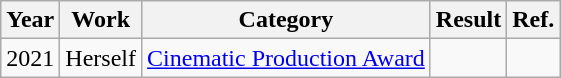<table class="wikitable">
<tr>
<th>Year</th>
<th>Work</th>
<th>Category</th>
<th>Result</th>
<th>Ref.</th>
</tr>
<tr>
<td rowspan="1">2021</td>
<td rowspan="1">Herself</td>
<td><a href='#'>Cinematic Production Award</a></td>
<td></td>
<td rowspan="1"></td>
</tr>
</table>
